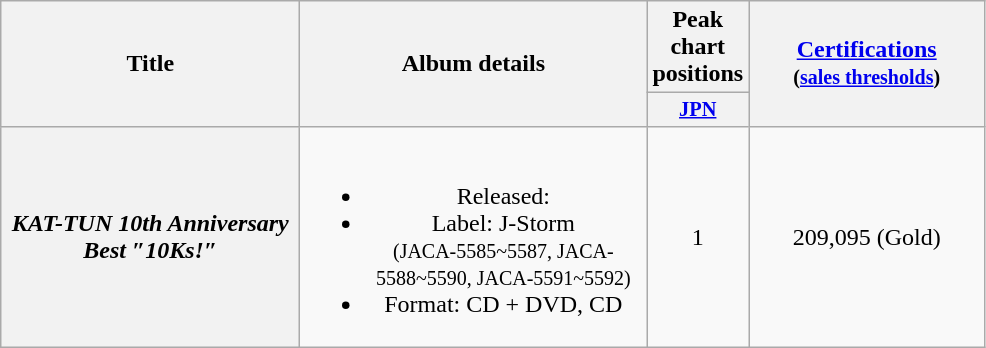<table class="wikitable plainrowheaders" style="text-align:center;">
<tr>
<th scope="col" rowspan="2" style="width:12em;">Title</th>
<th scope="col" rowspan="2" style="width:14em;">Album details</th>
<th colspan="1">Peak chart positions</th>
<th width="150" rowspan="2"><a href='#'>Certifications</a><br><small>(<a href='#'>sales thresholds</a>)</small></th>
</tr>
<tr>
<th style="width:2.5em; font-size:85%"><a href='#'>JPN</a><br></th>
</tr>
<tr>
<th scope="row"><em>KAT-TUN 10th Anniversary Best ″10Ks!″</em></th>
<td><br><ul><li>Released: </li><li>Label: J-Storm <br><small>(JACA-5585~5587, JACA-5588~5590, JACA-5591~5592)</small></li><li>Format: CD + DVD, CD</li></ul></td>
<td>1</td>
<td>209,095 (Gold)</td>
</tr>
</table>
